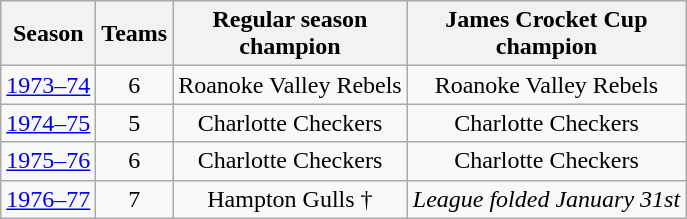<table class="wikitable">
<tr>
<th>Season</th>
<th>Teams</th>
<th>Regular season<br>champion</th>
<th>James Crocket Cup<br>champion</th>
</tr>
<tr align="center">
<td><a href='#'>1973–74</a></td>
<td>6</td>
<td>Roanoke Valley Rebels</td>
<td>Roanoke Valley Rebels</td>
</tr>
<tr align="center">
<td><a href='#'>1974–75</a></td>
<td>5</td>
<td>Charlotte Checkers</td>
<td>Charlotte Checkers</td>
</tr>
<tr align="center">
<td><a href='#'>1975–76</a></td>
<td>6</td>
<td>Charlotte Checkers</td>
<td>Charlotte Checkers</td>
</tr>
<tr align="center">
<td><a href='#'>1976–77</a></td>
<td>7</td>
<td>Hampton Gulls †</td>
<td><em>League folded January 31st</em></td>
</tr>
</table>
